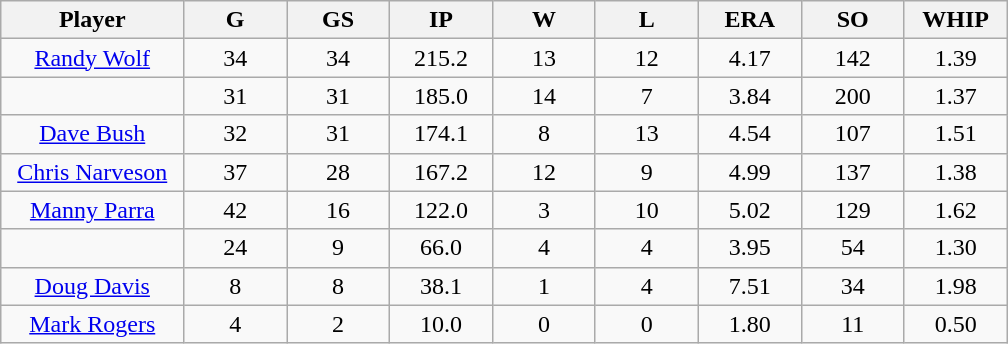<table class="wikitable sortable">
<tr>
<th bgcolor="#DDDDFF" width="16%">Player</th>
<th bgcolor="#DDDDFF" width="9%">G</th>
<th bgcolor="#DDDDFF" width="9%">GS</th>
<th bgcolor="#DDDDFF" width="9%">IP</th>
<th bgcolor="#DDDDFF" width="9%">W</th>
<th bgcolor="#DDDDFF" width="9%">L</th>
<th bgcolor="#DDDDFF" width="9%">ERA</th>
<th bgcolor="#DDDDFF" width="9%">SO</th>
<th bgcolor="#DDDDFF" width="9%">WHIP</th>
</tr>
<tr align="center">
<td><a href='#'>Randy Wolf</a></td>
<td>34</td>
<td>34</td>
<td>215.2</td>
<td>13</td>
<td>12</td>
<td>4.17</td>
<td>142</td>
<td>1.39</td>
</tr>
<tr align=center>
<td></td>
<td>31</td>
<td>31</td>
<td>185.0</td>
<td>14</td>
<td>7</td>
<td>3.84</td>
<td>200</td>
<td>1.37</td>
</tr>
<tr align="center">
<td><a href='#'>Dave Bush</a></td>
<td>32</td>
<td>31</td>
<td>174.1</td>
<td>8</td>
<td>13</td>
<td>4.54</td>
<td>107</td>
<td>1.51</td>
</tr>
<tr align="center">
<td><a href='#'>Chris Narveson</a></td>
<td>37</td>
<td>28</td>
<td>167.2</td>
<td>12</td>
<td>9</td>
<td>4.99</td>
<td>137</td>
<td>1.38</td>
</tr>
<tr align=center>
<td><a href='#'>Manny Parra</a></td>
<td>42</td>
<td>16</td>
<td>122.0</td>
<td>3</td>
<td>10</td>
<td>5.02</td>
<td>129</td>
<td>1.62</td>
</tr>
<tr align="center">
<td></td>
<td>24</td>
<td>9</td>
<td>66.0</td>
<td>4</td>
<td>4</td>
<td>3.95</td>
<td>54</td>
<td>1.30</td>
</tr>
<tr align=center>
<td><a href='#'>Doug Davis</a></td>
<td>8</td>
<td>8</td>
<td>38.1</td>
<td>1</td>
<td>4</td>
<td>7.51</td>
<td>34</td>
<td>1.98</td>
</tr>
<tr align=center>
<td><a href='#'>Mark Rogers</a></td>
<td>4</td>
<td>2</td>
<td>10.0</td>
<td>0</td>
<td>0</td>
<td>1.80</td>
<td>11</td>
<td>0.50</td>
</tr>
</table>
